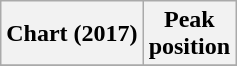<table class="wikitable sortable plainrowheaders" style="text-align:center">
<tr>
<th scope="col">Chart (2017)</th>
<th scope="col">Peak<br> position</th>
</tr>
<tr>
</tr>
</table>
